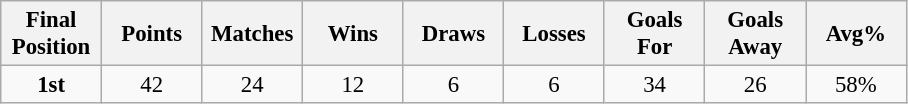<table class="wikitable" style="font-size: 95%; text-align: center;">
<tr>
<th width=60>Final Position</th>
<th width=60>Points</th>
<th width=60>Matches</th>
<th width=60>Wins</th>
<th width=60>Draws</th>
<th width=60>Losses</th>
<th width=60>Goals For</th>
<th width=60>Goals Away</th>
<th width=60>Avg%</th>
</tr>
<tr>
<td><strong>1st</strong></td>
<td>42</td>
<td>24</td>
<td>12</td>
<td>6</td>
<td>6</td>
<td>34</td>
<td>26</td>
<td>58%</td>
</tr>
</table>
